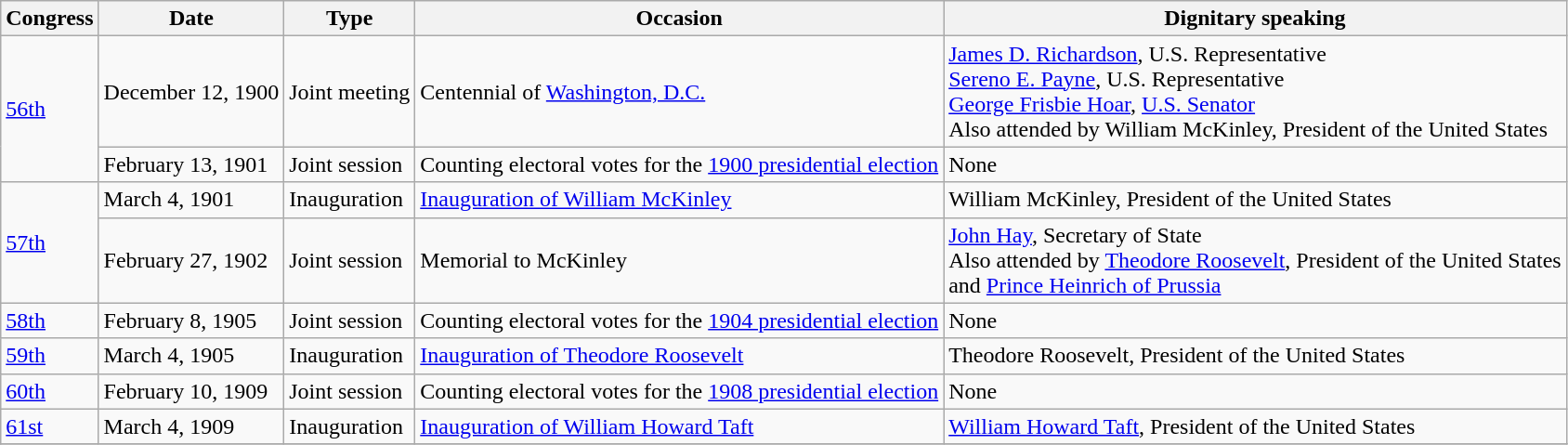<table class="wikitable sortable">
<tr>
<th>Congress</th>
<th>Date</th>
<th>Type</th>
<th>Occasion</th>
<th>Dignitary speaking</th>
</tr>
<tr>
<td rowspan="2"><a href='#'>56th</a></td>
<td>December 12, 1900</td>
<td>Joint meeting</td>
<td>Centennial of <a href='#'>Washington, D.C.</a></td>
<td><a href='#'>James D. Richardson</a>, U.S. Representative<br><a href='#'>Sereno E. Payne</a>, U.S. Representative<br><a href='#'>George Frisbie Hoar</a>, <a href='#'>U.S. Senator</a><br>Also attended by William McKinley, President of the United States</td>
</tr>
<tr>
<td>February 13, 1901</td>
<td>Joint session</td>
<td>Counting electoral votes for the <a href='#'>1900 presidential election</a></td>
<td>None</td>
</tr>
<tr>
<td rowspan="2"><a href='#'>57th</a></td>
<td>March 4, 1901</td>
<td>Inauguration</td>
<td><a href='#'>Inauguration of William McKinley</a></td>
<td>William McKinley, President of the United States</td>
</tr>
<tr>
<td>February 27, 1902</td>
<td>Joint session</td>
<td>Memorial to McKinley</td>
<td><a href='#'>John Hay</a>, Secretary of State<br>Also attended by <a href='#'>Theodore Roosevelt</a>, President of the United States<br>and <a href='#'>Prince Heinrich of Prussia</a></td>
</tr>
<tr>
<td><a href='#'>58th</a></td>
<td>February 8, 1905</td>
<td>Joint session</td>
<td>Counting electoral votes for the <a href='#'>1904 presidential election</a></td>
<td>None</td>
</tr>
<tr>
<td><a href='#'>59th</a></td>
<td>March 4, 1905</td>
<td>Inauguration</td>
<td><a href='#'>Inauguration of Theodore Roosevelt</a></td>
<td>Theodore Roosevelt, President of the United States</td>
</tr>
<tr>
<td><a href='#'>60th</a></td>
<td>February 10, 1909</td>
<td>Joint session</td>
<td>Counting electoral votes for the <a href='#'>1908 presidential election</a></td>
<td>None</td>
</tr>
<tr>
<td><a href='#'>61st</a></td>
<td>March 4, 1909</td>
<td>Inauguration</td>
<td><a href='#'>Inauguration of William Howard Taft</a></td>
<td><a href='#'>William Howard Taft</a>, President of the United States</td>
</tr>
<tr>
</tr>
</table>
